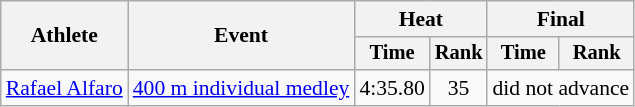<table class=wikitable style="font-size:90%">
<tr>
<th rowspan="2">Athlete</th>
<th rowspan="2">Event</th>
<th colspan="2">Heat</th>
<th colspan="2">Final</th>
</tr>
<tr style="font-size:95%">
<th>Time</th>
<th>Rank</th>
<th>Time</th>
<th>Rank</th>
</tr>
<tr align=center>
<td align=left><a href='#'>Rafael Alfaro</a></td>
<td align=left><a href='#'>400 m individual medley</a></td>
<td>4:35.80</td>
<td>35</td>
<td colspan=2>did not advance</td>
</tr>
</table>
